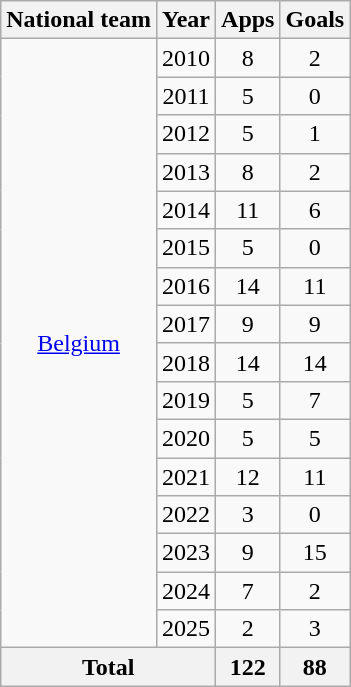<table class=wikitable style="text-align:center">
<tr>
<th>National team</th>
<th>Year</th>
<th>Apps</th>
<th>Goals</th>
</tr>
<tr>
<td rowspan=16><a href='#'>Belgium</a></td>
<td>2010</td>
<td>8</td>
<td>2</td>
</tr>
<tr>
<td>2011</td>
<td>5</td>
<td>0</td>
</tr>
<tr>
<td>2012</td>
<td>5</td>
<td>1</td>
</tr>
<tr>
<td>2013</td>
<td>8</td>
<td>2</td>
</tr>
<tr>
<td>2014</td>
<td>11</td>
<td>6</td>
</tr>
<tr>
<td>2015</td>
<td>5</td>
<td>0</td>
</tr>
<tr>
<td>2016</td>
<td>14</td>
<td>11</td>
</tr>
<tr>
<td>2017</td>
<td>9</td>
<td>9</td>
</tr>
<tr>
<td>2018</td>
<td>14</td>
<td>14</td>
</tr>
<tr>
<td>2019</td>
<td>5</td>
<td>7</td>
</tr>
<tr>
<td>2020</td>
<td>5</td>
<td>5</td>
</tr>
<tr>
<td>2021</td>
<td>12</td>
<td>11</td>
</tr>
<tr>
<td>2022</td>
<td>3</td>
<td>0</td>
</tr>
<tr>
<td>2023</td>
<td>9</td>
<td>15</td>
</tr>
<tr>
<td>2024</td>
<td>7</td>
<td>2</td>
</tr>
<tr>
<td>2025</td>
<td>2</td>
<td>3</td>
</tr>
<tr>
<th colspan=2>Total</th>
<th>122</th>
<th>88</th>
</tr>
</table>
